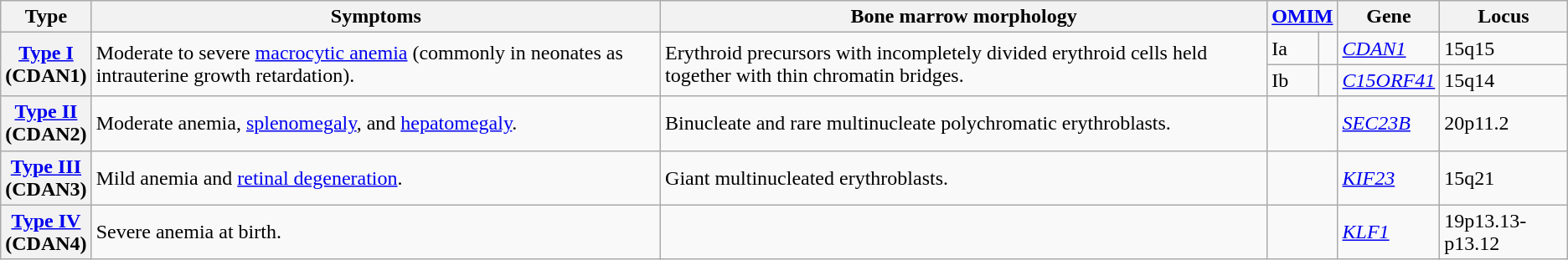<table class="wikitable">
<tr>
<th>Type</th>
<th>Symptoms</th>
<th>Bone marrow morphology</th>
<th colspan=2><a href='#'>OMIM</a></th>
<th>Gene</th>
<th>Locus</th>
</tr>
<tr>
<th rowspan=2><a href='#'>Type I</a><br>(CDAN1)</th>
<td rowspan=2>Moderate to severe <a href='#'>macrocytic anemia</a> (commonly in neonates as intrauterine growth retardation).</td>
<td rowspan=2>Erythroid precursors with incompletely divided erythroid cells held together with thin chromatin bridges.</td>
<td>Ia</td>
<td></td>
<td><em><a href='#'>CDAN1</a></em></td>
<td>15q15</td>
</tr>
<tr>
<td>Ib</td>
<td></td>
<td><em><a href='#'>C15ORF41</a></em></td>
<td>15q14</td>
</tr>
<tr>
<th><a href='#'>Type II</a><br>(CDAN2)</th>
<td>Moderate anemia, <a href='#'>splenomegaly</a>, and <a href='#'>hepatomegaly</a>.</td>
<td>Binucleate and rare multinucleate polychromatic erythroblasts.</td>
<td colspan=2></td>
<td><em><a href='#'>SEC23B</a></em></td>
<td>20p11.2</td>
</tr>
<tr>
<th><a href='#'>Type III</a><br>(CDAN3)</th>
<td>Mild anemia and <a href='#'>retinal degeneration</a>.</td>
<td>Giant multinucleated erythroblasts.</td>
<td colspan=2></td>
<td><em><a href='#'>KIF23</a></em></td>
<td>15q21</td>
</tr>
<tr>
<th><a href='#'>Type IV</a><br>(CDAN4)</th>
<td>Severe anemia at birth.</td>
<td></td>
<td colspan=2></td>
<td><em><a href='#'>KLF1</a></em></td>
<td>19p13.13-p13.12</td>
</tr>
</table>
